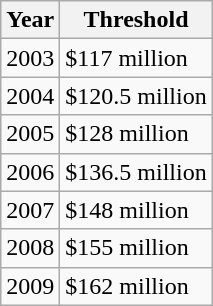<table class="wikitable">
<tr>
<th>Year</th>
<th>Threshold</th>
</tr>
<tr>
<td>2003</td>
<td>$117 million</td>
</tr>
<tr>
<td>2004</td>
<td>$120.5 million</td>
</tr>
<tr>
<td>2005</td>
<td>$128 million</td>
</tr>
<tr>
<td>2006</td>
<td>$136.5 million</td>
</tr>
<tr>
<td>2007</td>
<td>$148 million</td>
</tr>
<tr>
<td>2008</td>
<td>$155 million</td>
</tr>
<tr>
<td>2009</td>
<td>$162 million</td>
</tr>
</table>
